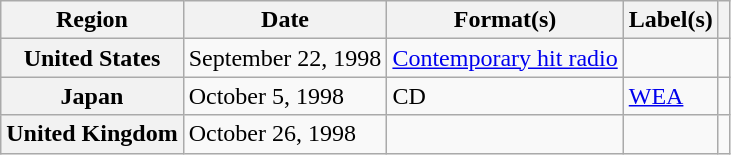<table class="wikitable plainrowheaders">
<tr>
<th scope="col">Region</th>
<th scope="col">Date</th>
<th scope="col">Format(s)</th>
<th scope="col">Label(s)</th>
<th scope="col"></th>
</tr>
<tr>
<th scope="row">United States</th>
<td>September 22, 1998</td>
<td><a href='#'>Contemporary hit radio</a></td>
<td></td>
<td></td>
</tr>
<tr>
<th scope="row">Japan</th>
<td>October 5, 1998</td>
<td>CD</td>
<td><a href='#'>WEA</a></td>
<td></td>
</tr>
<tr>
<th scope="row">United Kingdom</th>
<td>October 26, 1998</td>
<td></td>
<td></td>
<td></td>
</tr>
</table>
